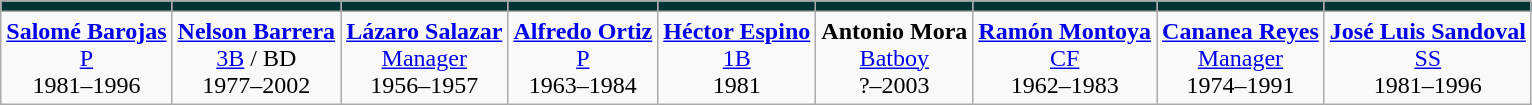<table class="wikitable" style="text-align:center;">
<tr>
<td style="background:#033;"></td>
<td style="background:#033;"></td>
<td style="background:#033;"></td>
<td style="background:#033;"></td>
<td style="background:#033;"></td>
<td style="background:#033;"></td>
<td style="background:#033;"></td>
<td style="background:#033;"></td>
<td style="background:#033;"></td>
</tr>
<tr>
<td><strong><a href='#'>Salomé Barojas</a></strong> <br> <a href='#'>P</a> <br> 1981–1996</td>
<td><strong><a href='#'>Nelson Barrera</a></strong> <br> <a href='#'>3B</a> / BD <br> 1977–2002</td>
<td><strong><a href='#'>Lázaro Salazar</a></strong> <br> <a href='#'>Manager</a> <br> 1956–1957</td>
<td><strong><a href='#'>Alfredo Ortiz</a></strong> <br> <a href='#'>P</a> <br> 1963–1984</td>
<td><strong><a href='#'>Héctor Espino</a></strong> <br> <a href='#'>1B</a> <br> 1981</td>
<td><strong>Antonio Mora</strong> <br> <a href='#'>Batboy</a> <br> ?–2003</td>
<td><strong><a href='#'>Ramón Montoya</a></strong> <br> <a href='#'>CF</a> <br> 1962–1983</td>
<td><strong><a href='#'>Cananea Reyes</a></strong> <br> <a href='#'>Manager</a> <br> 1974–1991</td>
<td><strong><a href='#'>José Luis Sandoval</a></strong> <br> <a href='#'>SS</a> <br> 1981–1996</td>
</tr>
</table>
